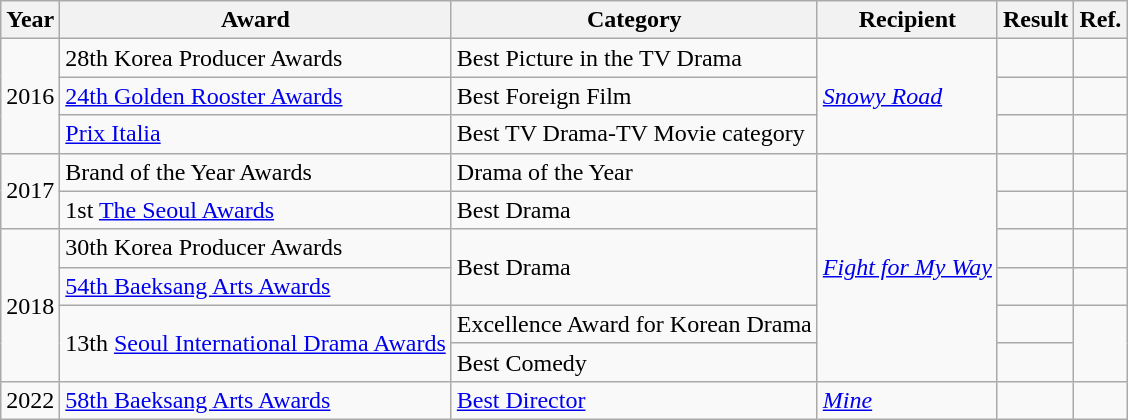<table class="wikitable sortable">
<tr>
<th>Year</th>
<th>Award</th>
<th>Category</th>
<th>Recipient</th>
<th>Result</th>
<th class="unsortable">Ref.</th>
</tr>
<tr>
<td rowspan="3">2016</td>
<td>28th Korea Producer Awards</td>
<td>Best Picture in the TV Drama</td>
<td rowspan="3"><em><a href='#'>Snowy Road</a></em></td>
<td></td>
<td></td>
</tr>
<tr>
<td><a href='#'>24th Golden Rooster Awards</a></td>
<td>Best Foreign Film</td>
<td></td>
<td></td>
</tr>
<tr>
<td><a href='#'>Prix Italia</a></td>
<td>Best TV Drama-TV Movie category</td>
<td></td>
<td></td>
</tr>
<tr>
<td rowspan="2">2017</td>
<td>Brand of the Year Awards</td>
<td>Drama of the Year</td>
<td rowspan="6"><em><a href='#'>Fight for My Way</a></em></td>
<td></td>
<td></td>
</tr>
<tr>
<td>1st <a href='#'>The Seoul Awards</a></td>
<td>Best Drama</td>
<td></td>
<td></td>
</tr>
<tr>
<td rowspan="4">2018</td>
<td>30th Korea Producer Awards</td>
<td rowspan="2">Best Drama</td>
<td></td>
<td></td>
</tr>
<tr>
<td><a href='#'>54th Baeksang Arts Awards</a></td>
<td></td>
<td></td>
</tr>
<tr>
<td rowspan="2">13th <a href='#'>Seoul International Drama Awards</a></td>
<td>Excellence Award for Korean Drama</td>
<td></td>
<td rowspan="2"></td>
</tr>
<tr>
<td>Best Comedy</td>
<td></td>
</tr>
<tr>
<td>2022</td>
<td scope="row"><a href='#'>58th Baeksang Arts Awards</a></td>
<td><a href='#'>Best Director</a></td>
<td><em><a href='#'>Mine</a></em></td>
<td></td>
<td></td>
</tr>
</table>
